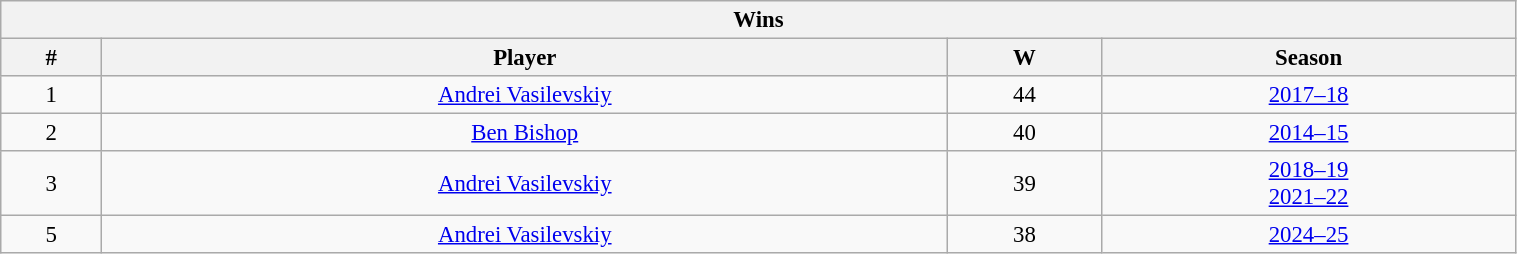<table class="wikitable" style="text-align: center; font-size: 95%" width="80%">
<tr>
<th colspan="4">Wins</th>
</tr>
<tr>
<th>#</th>
<th>Player</th>
<th>W</th>
<th>Season</th>
</tr>
<tr>
<td>1</td>
<td><a href='#'>Andrei Vasilevskiy</a></td>
<td>44</td>
<td><a href='#'>2017–18</a></td>
</tr>
<tr>
<td>2</td>
<td><a href='#'>Ben Bishop</a></td>
<td>40</td>
<td><a href='#'>2014–15</a></td>
</tr>
<tr>
<td>3</td>
<td><a href='#'>Andrei Vasilevskiy</a></td>
<td>39</td>
<td><a href='#'>2018–19</a><br><a href='#'>2021–22</a></td>
</tr>
<tr>
<td>5</td>
<td><a href='#'>Andrei Vasilevskiy</a></td>
<td>38</td>
<td><a href='#'>2024–25</a></td>
</tr>
</table>
